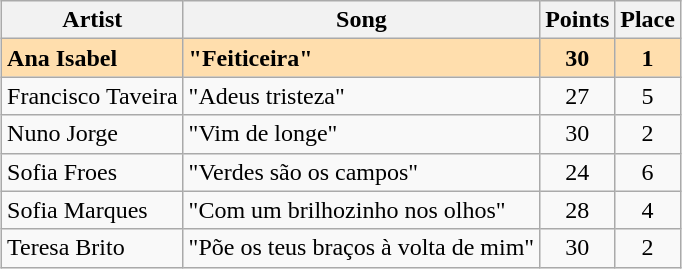<table class="sortable wikitable" style="margin: 1em auto 1em auto; text-align:center;">
<tr>
<th>Artist</th>
<th>Song</th>
<th>Points</th>
<th>Place</th>
</tr>
<tr style="font-weight:bold; background:navajowhite;">
<td align="left">Ana Isabel</td>
<td align="left">"Feiticeira"</td>
<td>30</td>
<td>1</td>
</tr>
<tr>
<td align="left">Francisco Taveira</td>
<td align="left">"Adeus tristeza"</td>
<td>27</td>
<td>5</td>
</tr>
<tr>
<td align="left">Nuno Jorge</td>
<td align="left">"Vim de longe"</td>
<td>30</td>
<td>2</td>
</tr>
<tr>
<td align="left">Sofia Froes</td>
<td align="left">"Verdes são os campos"</td>
<td>24</td>
<td>6</td>
</tr>
<tr>
<td align="left">Sofia Marques</td>
<td align="left">"Com um brilhozinho nos olhos"</td>
<td>28</td>
<td>4</td>
</tr>
<tr>
<td align="left">Teresa Brito</td>
<td align="left">"Põe os teus braços à volta de mim"</td>
<td>30</td>
<td>2</td>
</tr>
</table>
